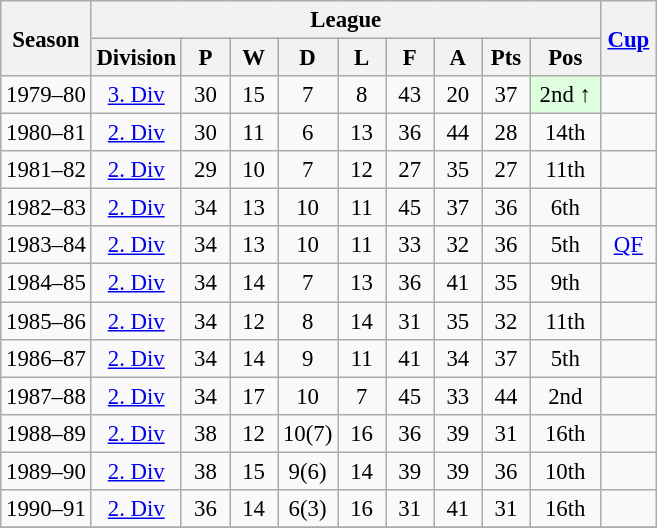<table class="wikitable" style="font-size:95%; text-align: center;">
<tr>
<th rowspan=2>Season</th>
<th colspan=9>League</th>
<th rowspan=2 width="30"><a href='#'>Cup</a></th>
</tr>
<tr>
<th>Division</th>
<th width="25">P</th>
<th width="25">W</th>
<th width="30">D</th>
<th width="25">L</th>
<th width="25">F</th>
<th width="25">A</th>
<th width="25">Pts</th>
<th width="40">Pos</th>
</tr>
<tr>
<td>1979–80</td>
<td><a href='#'>3. Div</a></td>
<td>30</td>
<td>15</td>
<td>7</td>
<td>8</td>
<td>43</td>
<td>20</td>
<td>37</td>
<td bgcolor="#DDFFDD">2nd ↑</td>
<td></td>
</tr>
<tr>
<td>1980–81</td>
<td><a href='#'>2. Div</a></td>
<td>30</td>
<td>11</td>
<td>6</td>
<td>13</td>
<td>36</td>
<td>44</td>
<td>28</td>
<td>14th</td>
<td></td>
</tr>
<tr>
<td>1981–82</td>
<td><a href='#'>2. Div</a></td>
<td>29</td>
<td>10</td>
<td>7</td>
<td>12</td>
<td>27</td>
<td>35</td>
<td>27</td>
<td>11th</td>
<td></td>
</tr>
<tr>
<td>1982–83</td>
<td><a href='#'>2. Div</a></td>
<td>34</td>
<td>13</td>
<td>10</td>
<td>11</td>
<td>45</td>
<td>37</td>
<td>36</td>
<td>6th</td>
<td></td>
</tr>
<tr>
<td>1983–84</td>
<td><a href='#'>2. Div</a></td>
<td>34</td>
<td>13</td>
<td>10</td>
<td>11</td>
<td>33</td>
<td>32</td>
<td>36</td>
<td>5th</td>
<td><a href='#'>QF</a></td>
</tr>
<tr>
<td>1984–85</td>
<td><a href='#'>2. Div</a></td>
<td>34</td>
<td>14</td>
<td>7</td>
<td>13</td>
<td>36</td>
<td>41</td>
<td>35</td>
<td>9th</td>
<td></td>
</tr>
<tr>
<td>1985–86</td>
<td><a href='#'>2. Div</a></td>
<td>34</td>
<td>12</td>
<td>8</td>
<td>14</td>
<td>31</td>
<td>35</td>
<td>32</td>
<td>11th</td>
<td></td>
</tr>
<tr>
<td>1986–87</td>
<td><a href='#'>2. Div</a></td>
<td>34</td>
<td>14</td>
<td>9</td>
<td>11</td>
<td>41</td>
<td>34</td>
<td>37</td>
<td>5th</td>
<td></td>
</tr>
<tr>
<td>1987–88</td>
<td><a href='#'>2. Div</a></td>
<td>34</td>
<td>17</td>
<td>10</td>
<td>7</td>
<td>45</td>
<td>33</td>
<td>44</td>
<td>2nd</td>
<td></td>
</tr>
<tr>
<td>1988–89</td>
<td><a href='#'>2. Div</a></td>
<td>38</td>
<td>12</td>
<td>10(7)</td>
<td>16</td>
<td>36</td>
<td>39</td>
<td>31</td>
<td>16th</td>
<td></td>
</tr>
<tr>
<td>1989–90</td>
<td><a href='#'>2. Div</a></td>
<td>38</td>
<td>15</td>
<td>9(6)</td>
<td>14</td>
<td>39</td>
<td>39</td>
<td>36</td>
<td>10th</td>
<td></td>
</tr>
<tr>
<td>1990–91</td>
<td><a href='#'>2. Div</a></td>
<td>36</td>
<td>14</td>
<td>6(3)</td>
<td>16</td>
<td>31</td>
<td>41</td>
<td>31</td>
<td>16th</td>
<td></td>
</tr>
<tr>
</tr>
</table>
